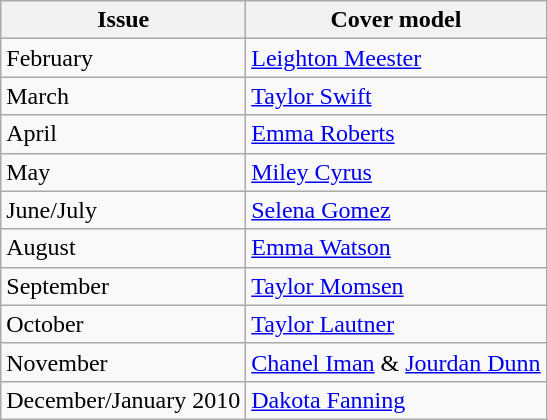<table class="sortable wikitable">
<tr>
<th>Issue</th>
<th>Cover model</th>
</tr>
<tr>
<td>February</td>
<td><a href='#'>Leighton Meester</a></td>
</tr>
<tr>
<td>March</td>
<td><a href='#'>Taylor Swift</a></td>
</tr>
<tr>
<td>April</td>
<td><a href='#'>Emma Roberts</a></td>
</tr>
<tr>
<td>May</td>
<td><a href='#'>Miley Cyrus</a></td>
</tr>
<tr>
<td>June/July</td>
<td><a href='#'>Selena Gomez</a></td>
</tr>
<tr>
<td>August</td>
<td><a href='#'>Emma Watson</a></td>
</tr>
<tr>
<td>September</td>
<td><a href='#'>Taylor Momsen</a></td>
</tr>
<tr>
<td>October</td>
<td><a href='#'>Taylor Lautner</a></td>
</tr>
<tr>
<td>November</td>
<td><a href='#'>Chanel Iman</a> & <a href='#'>Jourdan Dunn</a></td>
</tr>
<tr>
<td>December/January 2010</td>
<td><a href='#'>Dakota Fanning</a></td>
</tr>
</table>
